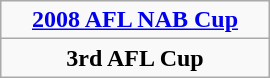<table class="wikitable"  style="width:180px; text-align:center; float:left; margin-right:1em">
<tr>
<td><strong><a href='#'>2008 AFL NAB Cup</a></strong></td>
</tr>
<tr>
<td><strong>3rd AFL Cup</strong></td>
</tr>
</table>
